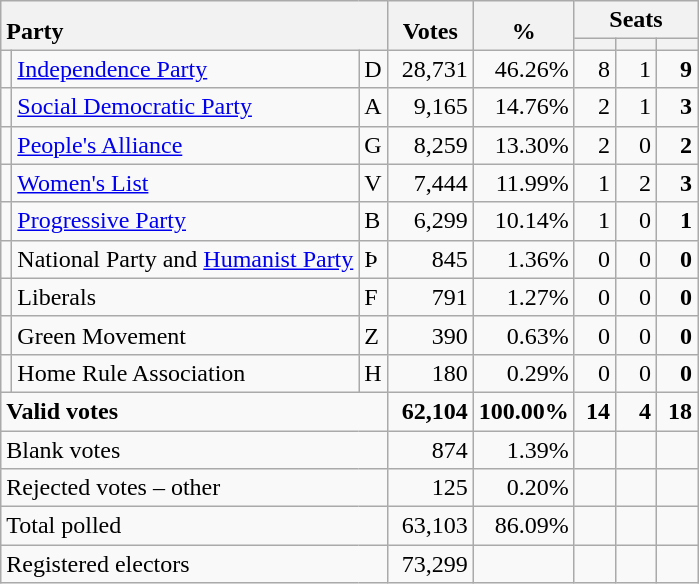<table class="wikitable" border="1" style="text-align:right;">
<tr>
<th style="text-align:left;" valign=bottom rowspan=2 colspan=3>Party</th>
<th align=center valign=bottom rowspan=2 width="50">Votes</th>
<th align=center valign=bottom rowspan=2 width="50">%</th>
<th colspan=3>Seats</th>
</tr>
<tr>
<th align=center valign=bottom width="20"><small></small></th>
<th align=center valign=bottom width="20"><small><a href='#'></a></small></th>
<th align=center valign=bottom width="20"><small></small></th>
</tr>
<tr>
<td></td>
<td align=left><a href='#'>Independence Party</a></td>
<td align=left>D</td>
<td>28,731</td>
<td>46.26%</td>
<td>8</td>
<td>1</td>
<td><strong>9</strong></td>
</tr>
<tr>
<td></td>
<td align=left><a href='#'>Social Democratic Party</a></td>
<td align=left>A</td>
<td>9,165</td>
<td>14.76%</td>
<td>2</td>
<td>1</td>
<td><strong>3</strong></td>
</tr>
<tr>
<td></td>
<td align=left><a href='#'>People's Alliance</a></td>
<td align=left>G</td>
<td>8,259</td>
<td>13.30%</td>
<td>2</td>
<td>0</td>
<td><strong>2</strong></td>
</tr>
<tr>
<td></td>
<td align=left><a href='#'>Women's List</a></td>
<td align=left>V</td>
<td>7,444</td>
<td>11.99%</td>
<td>1</td>
<td>2</td>
<td><strong>3</strong></td>
</tr>
<tr>
<td></td>
<td align=left><a href='#'>Progressive Party</a></td>
<td align=left>B</td>
<td>6,299</td>
<td>10.14%</td>
<td>1</td>
<td>0</td>
<td><strong>1</strong></td>
</tr>
<tr>
<td></td>
<td align=left>National Party and <a href='#'>Humanist Party</a></td>
<td align=left>Þ</td>
<td>845</td>
<td>1.36%</td>
<td>0</td>
<td>0</td>
<td><strong>0</strong></td>
</tr>
<tr>
<td></td>
<td align=left>Liberals</td>
<td align=left>F</td>
<td>791</td>
<td>1.27%</td>
<td>0</td>
<td>0</td>
<td><strong>0</strong></td>
</tr>
<tr>
<td></td>
<td align=left>Green Movement</td>
<td align=left>Z</td>
<td>390</td>
<td>0.63%</td>
<td>0</td>
<td>0</td>
<td><strong>0</strong></td>
</tr>
<tr>
<td></td>
<td align=left>Home Rule Association</td>
<td align=left>H</td>
<td>180</td>
<td>0.29%</td>
<td>0</td>
<td>0</td>
<td><strong>0</strong></td>
</tr>
<tr style="font-weight:bold">
<td align=left colspan=3>Valid votes</td>
<td>62,104</td>
<td>100.00%</td>
<td>14</td>
<td>4</td>
<td>18</td>
</tr>
<tr>
<td align=left colspan=3>Blank votes</td>
<td>874</td>
<td>1.39%</td>
<td></td>
<td></td>
<td></td>
</tr>
<tr>
<td align=left colspan=3>Rejected votes – other</td>
<td>125</td>
<td>0.20%</td>
<td></td>
<td></td>
<td></td>
</tr>
<tr>
<td align=left colspan=3>Total polled</td>
<td>63,103</td>
<td>86.09%</td>
<td></td>
<td></td>
<td></td>
</tr>
<tr>
<td align=left colspan=3>Registered electors</td>
<td>73,299</td>
<td></td>
<td></td>
<td></td>
<td></td>
</tr>
</table>
